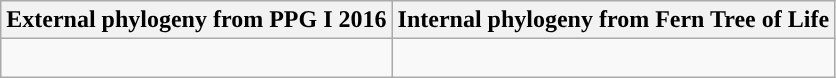<table class="wikitable">
<tr>
<th colspan=1>External phylogeny from PPG I 2016 </th>
<th colspan=1>Internal phylogeny from Fern Tree of Life</th>
</tr>
<tr>
<td style="vertical-align:top"><br></td>
<td><br></td>
</tr>
</table>
